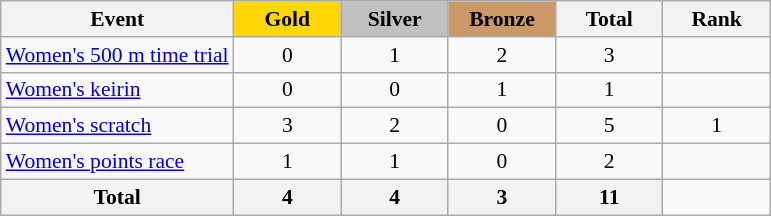<table class="wikitable sortable" border="1" style="text-align:center; font-size:90%;">
<tr>
<th style="width:15:em;">Event</th>
<td style="background:gold; width:4.5em; font-weight:bold;">Gold</td>
<td style="background:silver; width:4.5em; font-weight:bold;">Silver</td>
<td style="background:#cc9966; width:4.5em; font-weight:bold;">Bronze</td>
<th style="width:4.5em;">Total</th>
<th style="width:4.5em;">Rank</th>
</tr>
<tr>
<td align=left><a href='#'>Women's 500 m time trial</a></td>
<td>0</td>
<td>1</td>
<td>2</td>
<td>3</td>
<td></td>
</tr>
<tr>
<td align=left><a href='#'>Women's keirin</a></td>
<td>0</td>
<td>0</td>
<td>1</td>
<td>1</td>
<td></td>
</tr>
<tr>
<td align=left><a href='#'>Women's scratch</a></td>
<td>3</td>
<td>2</td>
<td>0</td>
<td>5</td>
<td>1</td>
</tr>
<tr>
<td align=left><a href='#'>Women's points race</a></td>
<td>1</td>
<td>1</td>
<td>0</td>
<td>2</td>
<td></td>
</tr>
<tr>
<th>Total</th>
<th>4</th>
<th>4</th>
<th>3</th>
<th>11</th>
</tr>
</table>
